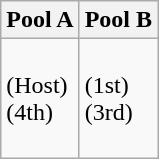<table class="wikitable">
<tr>
<th width=50%>Pool A</th>
<th width=50%>Pool B</th>
</tr>
<tr>
<td><br> (Host)<br>
 (4th)<br>
<br>
</td>
<td><br> (1st)<br>
 (3rd)<br>
<br>
</td>
</tr>
</table>
